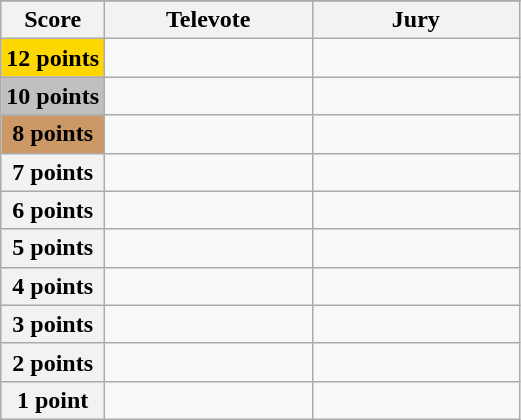<table class="wikitable">
<tr>
</tr>
<tr>
<th scope="col" width="20%">Score</th>
<th scope="col" width="40%">Televote</th>
<th scope="col" width="40%">Jury</th>
</tr>
<tr>
<th scope="row" style="background:gold">12 points</th>
<td></td>
<td></td>
</tr>
<tr>
<th scope="row" style="background:silver">10 points</th>
<td></td>
<td></td>
</tr>
<tr>
<th scope="row" style="background:#CC9966">8 points</th>
<td></td>
<td></td>
</tr>
<tr>
<th scope="row">7 points</th>
<td></td>
<td></td>
</tr>
<tr>
<th scope="row">6 points</th>
<td></td>
<td></td>
</tr>
<tr>
<th scope="row">5 points</th>
<td></td>
<td></td>
</tr>
<tr>
<th scope="row">4 points</th>
<td></td>
<td></td>
</tr>
<tr>
<th scope="row">3 points</th>
<td></td>
<td></td>
</tr>
<tr>
<th scope="row">2 points</th>
<td></td>
<td></td>
</tr>
<tr>
<th scope="row">1 point</th>
<td></td>
<td></td>
</tr>
</table>
